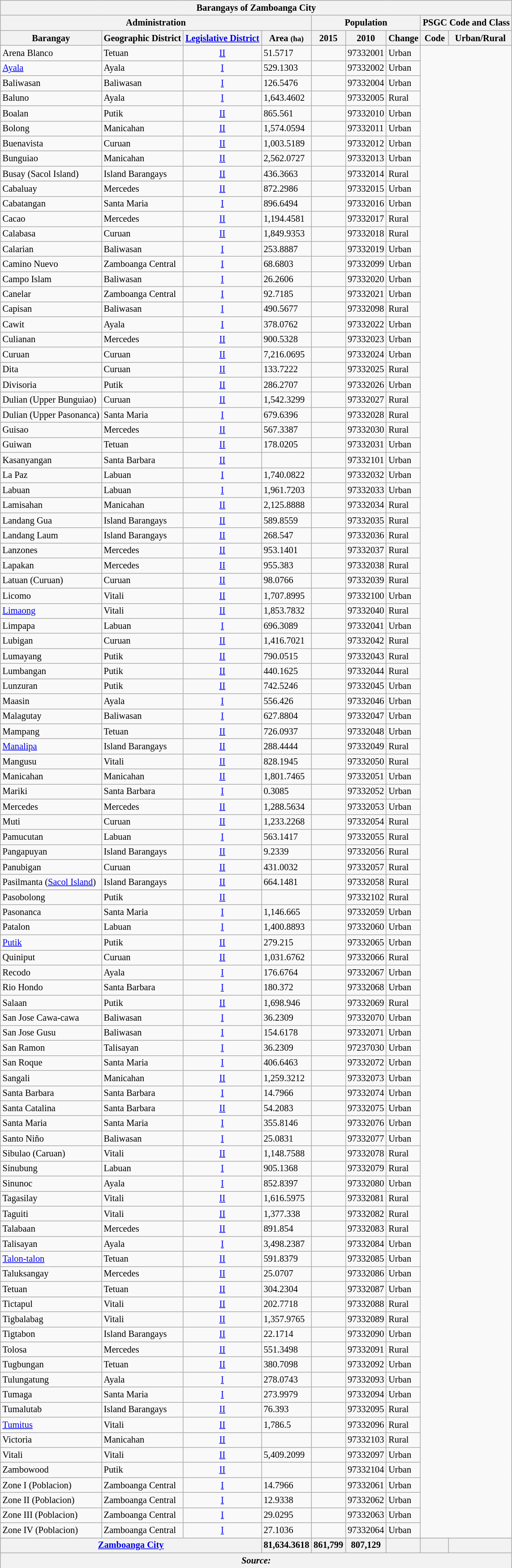<table class="wikitable sortable" style="font-size:85%;">
<tr>
<th colspan="9">Barangays of Zamboanga City</th>
</tr>
<tr>
<th colspan="4">Administration</th>
<th colspan="3">Population</th>
<th colspan="3">PSGC Code and Class</th>
</tr>
<tr style="background:#efefcc;">
<th style="text-align:center;">Barangay</th>
<th style="text-align:center;">Geographic District </th>
<th style="text-align:center;"><a href='#'>Legislative District</a></th>
<th>Area <small>(ha)</small></th>
<th style="text-align:center;">2015</th>
<th>2010</th>
<th>Change</th>
<th style="text-align:center;">Code</th>
<th style="text-align:center;">Urban/Rural</th>
</tr>
<tr style=>
<td>Arena Blanco</td>
<td>Tetuan</td>
<td style="text-align:center;"><a href='#'>II</a></td>
<td>51.5717</td>
<td></td>
<td>97332001</td>
<td>Urban</td>
</tr>
<tr style=>
<td><a href='#'>Ayala</a></td>
<td>Ayala</td>
<td style="text-align:center;"><a href='#'>I</a></td>
<td>529.1303</td>
<td></td>
<td>97332002</td>
<td>Urban</td>
</tr>
<tr style=>
<td>Baliwasan</td>
<td>Baliwasan</td>
<td style="text-align:center;"><a href='#'>I</a></td>
<td>126.5476</td>
<td></td>
<td>97332004</td>
<td>Urban</td>
</tr>
<tr style=>
<td>Baluno</td>
<td>Ayala</td>
<td style="text-align:center;"><a href='#'>I</a></td>
<td>1,643.4602</td>
<td></td>
<td>97332005</td>
<td>Rural</td>
</tr>
<tr style=>
<td>Boalan</td>
<td>Putik</td>
<td style="text-align:center;"><a href='#'>II</a></td>
<td>865.561</td>
<td></td>
<td>97332010</td>
<td>Urban</td>
</tr>
<tr style=>
<td>Bolong</td>
<td>Manicahan</td>
<td style="text-align:center;"><a href='#'>II</a></td>
<td>1,574.0594</td>
<td></td>
<td>97332011</td>
<td>Urban</td>
</tr>
<tr style=>
<td>Buenavista</td>
<td>Curuan</td>
<td style="text-align:center;"><a href='#'>II</a></td>
<td>1,003.5189</td>
<td></td>
<td>97332012</td>
<td>Urban</td>
</tr>
<tr style=>
<td>Bunguiao</td>
<td>Manicahan</td>
<td style="text-align:center;"><a href='#'>II</a></td>
<td>2,562.0727</td>
<td></td>
<td>97332013</td>
<td>Urban</td>
</tr>
<tr style=>
<td>Busay (Sacol Island)</td>
<td>Island Barangays</td>
<td style="text-align:center;"><a href='#'>II</a></td>
<td>436.3663</td>
<td></td>
<td>97332014</td>
<td>Rural</td>
</tr>
<tr style=>
<td>Cabaluay</td>
<td>Mercedes</td>
<td style="text-align:center;"><a href='#'>II</a></td>
<td>872.2986</td>
<td></td>
<td>97332015</td>
<td>Urban</td>
</tr>
<tr style=>
<td>Cabatangan</td>
<td>Santa Maria</td>
<td style="text-align:center;"><a href='#'>I</a></td>
<td>896.6494</td>
<td></td>
<td>97332016</td>
<td>Urban</td>
</tr>
<tr style=>
<td>Cacao</td>
<td>Mercedes</td>
<td style="text-align:center;"><a href='#'>II</a></td>
<td>1,194.4581</td>
<td></td>
<td>97332017</td>
<td>Rural</td>
</tr>
<tr style>
<td>Calabasa</td>
<td>Curuan</td>
<td style="text-align:center;"><a href='#'>II</a></td>
<td>1,849.9353</td>
<td></td>
<td>97332018</td>
<td>Rural</td>
</tr>
<tr style=>
<td>Calarian</td>
<td>Baliwasan</td>
<td style="text-align:center;"><a href='#'>I</a></td>
<td>253.8887</td>
<td></td>
<td>97332019</td>
<td>Urban</td>
</tr>
<tr style=>
<td>Camino Nuevo</td>
<td>Zamboanga Central</td>
<td style="text-align:center;"><a href='#'>I</a></td>
<td>68.6803</td>
<td></td>
<td>97332099</td>
<td>Urban</td>
</tr>
<tr style=>
<td>Campo Islam</td>
<td>Baliwasan</td>
<td style="text-align:center;"><a href='#'>I</a></td>
<td>26.2606</td>
<td></td>
<td>97332020</td>
<td>Urban</td>
</tr>
<tr style=>
<td>Canelar</td>
<td>Zamboanga Central</td>
<td style="text-align:center;"><a href='#'>I</a></td>
<td>92.7185</td>
<td></td>
<td>97332021</td>
<td>Urban</td>
</tr>
<tr style=>
<td>Capisan</td>
<td>Baliwasan</td>
<td style="text-align:center;"><a href='#'>I</a></td>
<td>490.5677</td>
<td></td>
<td>97332098</td>
<td>Rural</td>
</tr>
<tr style=>
<td>Cawit</td>
<td>Ayala</td>
<td style="text-align:center;"><a href='#'>I</a></td>
<td>378.0762</td>
<td></td>
<td>97332022</td>
<td>Urban</td>
</tr>
<tr style=>
<td>Culianan</td>
<td>Mercedes</td>
<td style="text-align:center;"><a href='#'>II</a></td>
<td>900.5328</td>
<td></td>
<td>97332023</td>
<td>Urban</td>
</tr>
<tr style=>
<td>Curuan</td>
<td>Curuan</td>
<td style="text-align:center;"><a href='#'>II</a></td>
<td>7,216.0695</td>
<td></td>
<td>97332024</td>
<td>Urban</td>
</tr>
<tr style=>
<td>Dita</td>
<td>Curuan</td>
<td style="text-align:center;"><a href='#'>II</a></td>
<td>133.7222</td>
<td></td>
<td>97332025</td>
<td>Rural</td>
</tr>
<tr style=>
<td>Divisoria</td>
<td>Putik</td>
<td style="text-align:center;"><a href='#'>II</a></td>
<td>286.2707</td>
<td></td>
<td>97332026</td>
<td>Urban</td>
</tr>
<tr style=>
<td>Dulian (Upper Bunguiao)</td>
<td>Curuan</td>
<td style="text-align:center;"><a href='#'>II</a></td>
<td>1,542.3299</td>
<td></td>
<td>97332027</td>
<td>Rural</td>
</tr>
<tr style=>
<td>Dulian (Upper Pasonanca)</td>
<td>Santa Maria</td>
<td style="text-align:center;"><a href='#'>I</a></td>
<td>679.6396</td>
<td></td>
<td>97332028</td>
<td>Rural</td>
</tr>
<tr style=>
<td>Guisao</td>
<td>Mercedes</td>
<td style="text-align:center;"><a href='#'>II</a></td>
<td>567.3387</td>
<td></td>
<td>97332030</td>
<td>Rural</td>
</tr>
<tr style=>
<td>Guiwan</td>
<td>Tetuan</td>
<td style="text-align:center;"><a href='#'>II</a></td>
<td>178.0205</td>
<td></td>
<td>97332031</td>
<td>Urban</td>
</tr>
<tr style=>
<td>Kasanyangan</td>
<td>Santa Barbara</td>
<td style="text-align:center;"><a href='#'>II</a></td>
<td></td>
<td></td>
<td>97332101</td>
<td>Urban</td>
</tr>
<tr style=>
<td>La Paz</td>
<td>Labuan</td>
<td style="text-align:center;"><a href='#'>I</a></td>
<td>1,740.0822</td>
<td></td>
<td>97332032</td>
<td>Urban</td>
</tr>
<tr style=>
<td>Labuan</td>
<td>Labuan</td>
<td style="text-align:center;"><a href='#'>I</a></td>
<td>1,961.7203</td>
<td></td>
<td>97332033</td>
<td>Urban</td>
</tr>
<tr style=>
<td>Lamisahan</td>
<td>Manicahan</td>
<td style="text-align:center;"><a href='#'>II</a></td>
<td>2,125.8888</td>
<td></td>
<td>97332034</td>
<td>Rural</td>
</tr>
<tr style=>
<td>Landang Gua</td>
<td>Island Barangays</td>
<td style="text-align:center;"><a href='#'>II</a></td>
<td>589.8559</td>
<td></td>
<td>97332035</td>
<td>Rural</td>
</tr>
<tr style=>
<td>Landang Laum</td>
<td>Island Barangays</td>
<td style="text-align:center;"><a href='#'>II</a></td>
<td>268.547</td>
<td></td>
<td>97332036</td>
<td>Rural</td>
</tr>
<tr style=>
<td>Lanzones</td>
<td>Mercedes</td>
<td style="text-align:center;"><a href='#'>II</a></td>
<td>953.1401</td>
<td></td>
<td>97332037</td>
<td>Rural</td>
</tr>
<tr style=>
<td>Lapakan</td>
<td>Mercedes</td>
<td style="text-align:center;"><a href='#'>II</a></td>
<td>955.383</td>
<td></td>
<td>97332038</td>
<td>Rural</td>
</tr>
<tr style=>
<td>Latuan (Curuan)</td>
<td>Curuan</td>
<td style="text-align:center;"><a href='#'>II</a></td>
<td>98.0766</td>
<td></td>
<td>97332039</td>
<td>Rural</td>
</tr>
<tr style=>
<td>Licomo</td>
<td>Vitali</td>
<td style="text-align:center;"><a href='#'>II</a></td>
<td>1,707.8995</td>
<td></td>
<td>97332100</td>
<td>Urban</td>
</tr>
<tr style=>
<td><a href='#'>Limaong</a></td>
<td>Vitali</td>
<td style="text-align:center;"><a href='#'>II</a></td>
<td>1,853.7832</td>
<td></td>
<td>97332040</td>
<td>Rural</td>
</tr>
<tr style=>
<td>Limpapa</td>
<td>Labuan</td>
<td style="text-align:center;"><a href='#'>I</a></td>
<td>696.3089</td>
<td></td>
<td>97332041</td>
<td>Urban</td>
</tr>
<tr style=>
<td>Lubigan</td>
<td>Curuan</td>
<td style="text-align:center;"><a href='#'>II</a></td>
<td>1,416.7021</td>
<td></td>
<td>97332042</td>
<td>Rural</td>
</tr>
<tr style=>
<td>Lumayang</td>
<td>Putik</td>
<td style="text-align:center;"><a href='#'>II</a></td>
<td>790.0515</td>
<td></td>
<td>97332043</td>
<td>Rural</td>
</tr>
<tr style=>
<td>Lumbangan</td>
<td>Putik</td>
<td style="text-align:center;"><a href='#'>II</a></td>
<td>440.1625</td>
<td></td>
<td>97332044</td>
<td>Rural</td>
</tr>
<tr style=>
<td>Lunzuran</td>
<td>Putik</td>
<td style="text-align:center;"><a href='#'>II</a></td>
<td>742.5246</td>
<td></td>
<td>97332045</td>
<td>Urban</td>
</tr>
<tr style=>
<td>Maasin</td>
<td>Ayala</td>
<td style="text-align:center;"><a href='#'>I</a></td>
<td>556.426</td>
<td></td>
<td>97332046</td>
<td>Urban</td>
</tr>
<tr style>
<td>Malagutay</td>
<td>Baliwasan</td>
<td style="text-align:center;"><a href='#'>I</a></td>
<td>627.8804</td>
<td></td>
<td>97332047</td>
<td>Urban</td>
</tr>
<tr style=>
<td>Mampang</td>
<td>Tetuan</td>
<td style="text-align:center;"><a href='#'>II</a></td>
<td>726.0937</td>
<td></td>
<td>97332048</td>
<td>Urban</td>
</tr>
<tr style=>
<td><a href='#'>Manalipa</a></td>
<td>Island Barangays</td>
<td style="text-align:center;"><a href='#'>II</a></td>
<td>288.4444</td>
<td></td>
<td>97332049</td>
<td>Rural</td>
</tr>
<tr style=>
<td>Mangusu</td>
<td>Vitali</td>
<td style="text-align:center;"><a href='#'>II</a></td>
<td>828.1945</td>
<td></td>
<td>97332050</td>
<td>Rural</td>
</tr>
<tr style=>
<td>Manicahan</td>
<td>Manicahan</td>
<td style="text-align:center;"><a href='#'>II</a></td>
<td>1,801.7465</td>
<td></td>
<td>97332051</td>
<td>Urban</td>
</tr>
<tr style=>
<td>Mariki</td>
<td>Santa Barbara</td>
<td style="text-align:center;"><a href='#'>I</a></td>
<td>0.3085</td>
<td></td>
<td>97332052</td>
<td>Urban</td>
</tr>
<tr style=>
<td>Mercedes</td>
<td>Mercedes</td>
<td style="text-align:center;"><a href='#'>II</a></td>
<td>1,288.5634</td>
<td></td>
<td>97332053</td>
<td>Urban</td>
</tr>
<tr style=>
<td>Muti</td>
<td>Curuan</td>
<td style="text-align:center;"><a href='#'>II</a></td>
<td>1,233.2268</td>
<td></td>
<td>97332054</td>
<td>Rural</td>
</tr>
<tr style=>
<td>Pamucutan</td>
<td>Labuan</td>
<td style="text-align:center;"><a href='#'>I</a></td>
<td>563.1417</td>
<td></td>
<td>97332055</td>
<td>Rural</td>
</tr>
<tr style=>
<td>Pangapuyan</td>
<td>Island Barangays</td>
<td style="text-align:center;"><a href='#'>II</a></td>
<td>9.2339</td>
<td></td>
<td>97332056</td>
<td>Rural</td>
</tr>
<tr style=>
<td>Panubigan</td>
<td>Curuan</td>
<td style="text-align:center;"><a href='#'>II</a></td>
<td>431.0032</td>
<td></td>
<td>97332057</td>
<td>Rural</td>
</tr>
<tr style=>
<td>Pasilmanta (<a href='#'>Sacol Island</a>)</td>
<td>Island Barangays</td>
<td style="text-align:center;"><a href='#'>II</a></td>
<td>664.1481</td>
<td></td>
<td>97332058</td>
<td>Rural</td>
</tr>
<tr style=>
<td>Pasobolong</td>
<td>Putik</td>
<td style="text-align:center;"><a href='#'>II</a></td>
<td></td>
<td></td>
<td>97332102</td>
<td>Rural</td>
</tr>
<tr style=>
<td>Pasonanca</td>
<td>Santa Maria</td>
<td style="text-align:center;"><a href='#'>I</a></td>
<td>1,146.665</td>
<td></td>
<td>97332059</td>
<td>Urban</td>
</tr>
<tr style=>
<td>Patalon</td>
<td>Labuan</td>
<td style="text-align:center;"><a href='#'>I</a></td>
<td>1,400.8893</td>
<td></td>
<td>97332060</td>
<td>Urban</td>
</tr>
<tr style=>
<td><a href='#'>Putik</a></td>
<td>Putik</td>
<td style="text-align:center;"><a href='#'>II</a></td>
<td>279.215</td>
<td></td>
<td>97332065</td>
<td>Urban</td>
</tr>
<tr style=>
<td>Quiniput</td>
<td>Curuan</td>
<td style="text-align:center;"><a href='#'>II</a></td>
<td>1,031.6762</td>
<td></td>
<td>97332066</td>
<td>Rural</td>
</tr>
<tr style=>
<td>Recodo</td>
<td>Ayala</td>
<td style="text-align:center;"><a href='#'>I</a></td>
<td>176.6764</td>
<td></td>
<td>97332067</td>
<td>Urban</td>
</tr>
<tr style=>
<td>Rio Hondo</td>
<td>Santa Barbara</td>
<td style="text-align:center;"><a href='#'>I</a></td>
<td>180.372</td>
<td></td>
<td>97332068</td>
<td>Urban</td>
</tr>
<tr style=>
<td>Salaan</td>
<td>Putik</td>
<td style="text-align:center;"><a href='#'>II</a></td>
<td>1,698.946</td>
<td></td>
<td>97332069</td>
<td>Rural</td>
</tr>
<tr style=>
<td>San Jose Cawa-cawa</td>
<td>Baliwasan</td>
<td style="text-align:center;"><a href='#'>I</a></td>
<td>36.2309</td>
<td></td>
<td>97332070</td>
<td>Urban</td>
</tr>
<tr style=>
<td>San Jose Gusu</td>
<td>Baliwasan</td>
<td style="text-align:center;"><a href='#'>I</a></td>
<td>154.6178</td>
<td></td>
<td>97332071</td>
<td>Urban</td>
</tr>
<tr style=>
<td>San Ramon</td>
<td>Talisayan</td>
<td style="text-align:center;"><a href='#'>I</a></td>
<td>36.2309</td>
<td></td>
<td>97237030</td>
<td>Urban</td>
</tr>
<tr style=>
<td>San Roque</td>
<td>Santa Maria</td>
<td style="text-align:center;"><a href='#'>I</a></td>
<td>406.6463</td>
<td></td>
<td>97332072</td>
<td>Urban</td>
</tr>
<tr style=>
<td>Sangali</td>
<td>Manicahan</td>
<td style="text-align:center;"><a href='#'>II</a></td>
<td>1,259.3212</td>
<td></td>
<td>97332073</td>
<td>Urban</td>
</tr>
<tr style=>
<td>Santa Barbara</td>
<td>Santa Barbara</td>
<td style="text-align:center;"><a href='#'>I</a></td>
<td>14.7966</td>
<td></td>
<td>97332074</td>
<td>Urban</td>
</tr>
<tr style=>
<td>Santa Catalina</td>
<td>Santa Barbara</td>
<td style="text-align:center;"><a href='#'>II</a></td>
<td>54.2083</td>
<td></td>
<td>97332075</td>
<td>Urban</td>
</tr>
<tr style=>
<td>Santa Maria</td>
<td>Santa Maria</td>
<td style="text-align:center;"><a href='#'>I</a></td>
<td>355.8146</td>
<td></td>
<td>97332076</td>
<td>Urban</td>
</tr>
<tr style=>
<td>Santo Niño</td>
<td>Baliwasan</td>
<td style="text-align:center;"><a href='#'>I</a></td>
<td>25.0831</td>
<td></td>
<td>97332077</td>
<td>Urban</td>
</tr>
<tr style=>
<td>Sibulao (Caruan)</td>
<td>Vitali</td>
<td style="text-align:center;"><a href='#'>II</a></td>
<td>1,148.7588</td>
<td></td>
<td>97332078</td>
<td>Rural</td>
</tr>
<tr style=>
<td>Sinubung</td>
<td>Labuan</td>
<td style="text-align:center;"><a href='#'>I</a></td>
<td>905.1368</td>
<td></td>
<td>97332079</td>
<td>Rural</td>
</tr>
<tr style=>
<td>Sinunoc</td>
<td>Ayala</td>
<td style="text-align:center;"><a href='#'>I</a></td>
<td>852.8397</td>
<td></td>
<td>97332080</td>
<td>Urban</td>
</tr>
<tr style=>
<td>Tagasilay</td>
<td>Vitali</td>
<td style="text-align:center;"><a href='#'>II</a></td>
<td>1,616.5975</td>
<td></td>
<td>97332081</td>
<td>Rural</td>
</tr>
<tr style>
<td>Taguiti</td>
<td>Vitali</td>
<td style="text-align:center;"><a href='#'>II</a></td>
<td>1,377.338</td>
<td></td>
<td>97332082</td>
<td>Rural</td>
</tr>
<tr style=>
<td>Talabaan</td>
<td>Mercedes</td>
<td style="text-align:center;"><a href='#'>II</a></td>
<td>891.854</td>
<td></td>
<td>97332083</td>
<td>Rural</td>
</tr>
<tr style=>
<td>Talisayan</td>
<td>Ayala</td>
<td style="text-align:center;"><a href='#'>I</a></td>
<td>3,498.2387</td>
<td></td>
<td>97332084</td>
<td>Urban</td>
</tr>
<tr style=>
<td><a href='#'>Talon-talon</a></td>
<td>Tetuan</td>
<td style="text-align:center;"><a href='#'>II</a></td>
<td>591.8379</td>
<td></td>
<td>97332085</td>
<td>Urban</td>
</tr>
<tr style=>
<td>Taluksangay</td>
<td>Mercedes</td>
<td style="text-align:center;"><a href='#'>II</a></td>
<td>25.0707</td>
<td></td>
<td>97332086</td>
<td>Urban</td>
</tr>
<tr style=>
<td>Tetuan</td>
<td>Tetuan</td>
<td style="text-align:center;"><a href='#'>II</a></td>
<td>304.2304</td>
<td></td>
<td>97332087</td>
<td>Urban</td>
</tr>
<tr style=>
<td>Tictapul</td>
<td>Vitali</td>
<td style="text-align:center;"><a href='#'>II</a></td>
<td>202.7718</td>
<td></td>
<td>97332088</td>
<td>Rural</td>
</tr>
<tr style=>
<td>Tigbalabag</td>
<td>Vitali</td>
<td style="text-align:center;"><a href='#'>II</a></td>
<td>1,357.9765</td>
<td></td>
<td>97332089</td>
<td>Rural</td>
</tr>
<tr style=>
<td>Tigtabon</td>
<td>Island Barangays</td>
<td style="text-align:center;"><a href='#'>II</a></td>
<td>22.1714</td>
<td></td>
<td>97332090</td>
<td>Urban</td>
</tr>
<tr style=>
<td>Tolosa</td>
<td>Mercedes</td>
<td style="text-align:center;"><a href='#'>II</a></td>
<td>551.3498</td>
<td></td>
<td>97332091</td>
<td>Rural</td>
</tr>
<tr style=>
<td>Tugbungan</td>
<td>Tetuan</td>
<td style="text-align:center;"><a href='#'>II</a></td>
<td>380.7098</td>
<td></td>
<td>97332092</td>
<td>Urban</td>
</tr>
<tr style=>
<td>Tulungatung</td>
<td>Ayala</td>
<td style="text-align:center;"><a href='#'>I</a></td>
<td>278.0743</td>
<td></td>
<td>97332093</td>
<td>Urban</td>
</tr>
<tr style=>
<td>Tumaga</td>
<td>Santa Maria</td>
<td style="text-align:center;"><a href='#'>I</a></td>
<td>273.9979</td>
<td></td>
<td>97332094</td>
<td>Urban</td>
</tr>
<tr style=>
<td>Tumalutab</td>
<td>Island Barangays</td>
<td style="text-align:center;"><a href='#'>II</a></td>
<td>76.393</td>
<td></td>
<td>97332095</td>
<td>Rural</td>
</tr>
<tr style=>
<td><a href='#'>Tumitus</a></td>
<td>Vitali</td>
<td style="text-align:center;"><a href='#'>II</a></td>
<td>1,786.5</td>
<td></td>
<td>97332096</td>
<td>Rural</td>
</tr>
<tr style=>
<td>Victoria</td>
<td>Manicahan</td>
<td style="text-align:center;"><a href='#'>II</a></td>
<td></td>
<td></td>
<td>97332103</td>
<td>Rural</td>
</tr>
<tr style=>
<td>Vitali</td>
<td>Vitali</td>
<td style="text-align:center;"><a href='#'>II</a></td>
<td>5,409.2099</td>
<td></td>
<td>97332097</td>
<td>Urban</td>
</tr>
<tr style=>
<td>Zambowood</td>
<td>Putik</td>
<td style="text-align:center;"><a href='#'>II</a></td>
<td></td>
<td></td>
<td>97332104</td>
<td>Urban</td>
</tr>
<tr style=>
<td>Zone I (Poblacion)</td>
<td>Zamboanga Central</td>
<td style="text-align:center;"><a href='#'>I</a></td>
<td>14.7966</td>
<td></td>
<td>97332061</td>
<td>Urban</td>
</tr>
<tr style=>
<td>Zone II (Poblacion)</td>
<td>Zamboanga Central</td>
<td style="text-align:center;"><a href='#'>I</a></td>
<td>12.9338</td>
<td></td>
<td>97332062</td>
<td>Urban</td>
</tr>
<tr style=>
<td>Zone III (Poblacion)</td>
<td>Zamboanga Central</td>
<td style="text-align:center;"><a href='#'>I</a></td>
<td>29.0295</td>
<td></td>
<td>97332063</td>
<td>Urban</td>
</tr>
<tr style=>
<td>Zone IV (Poblacion)</td>
<td>Zamboanga Central</td>
<td style="text-align:center;"><a href='#'>I</a></td>
<td>27.1036</td>
<td></td>
<td>97332064</td>
<td>Urban</td>
</tr>
<tr style="background:#ccc;">
<th colspan="3"><a href='#'>Zamboanga City</a></th>
<th><strong>81,634.3618</strong></th>
<th><strong>861,799</strong></th>
<th><strong> 807,129</strong></th>
<th></th>
<th></th>
<th></th>
</tr>
<tr style="background:#ddd;">
<th class="unsortable" colspan="9"><em>Source:</em> </th>
</tr>
</table>
